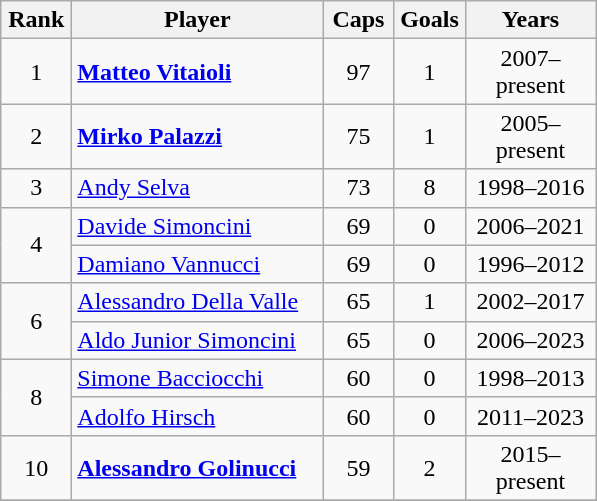<table class="wikitable sortable" style="text-align: center;">
<tr>
<th width=40>Rank</th>
<th width=160>Player</th>
<th width=40>Caps</th>
<th width=40>Goals</th>
<th width=80>Years</th>
</tr>
<tr>
<td>1</td>
<td style="text-align: left;"><strong><a href='#'>Matteo Vitaioli</a></strong></td>
<td>97 </td>
<td>1</td>
<td>2007–present</td>
</tr>
<tr>
<td>2</td>
<td style="text-align: left;"><strong><a href='#'>Mirko Palazzi</a></strong></td>
<td>75</td>
<td>1</td>
<td>2005–present</td>
</tr>
<tr>
<td>3</td>
<td style="text-align: left;"><a href='#'>Andy Selva</a></td>
<td>73</td>
<td>8</td>
<td>1998–2016</td>
</tr>
<tr>
<td rowspan=2>4</td>
<td style="text-align: left;"><a href='#'>Davide Simoncini</a></td>
<td>69</td>
<td>0</td>
<td>2006–2021</td>
</tr>
<tr>
<td style="text-align: left;"><a href='#'>Damiano Vannucci</a></td>
<td>69</td>
<td>0</td>
<td>1996–2012</td>
</tr>
<tr>
<td rowspan=2>6</td>
<td style="text-align: left;"><a href='#'>Alessandro Della Valle</a></td>
<td>65</td>
<td>1</td>
<td>2002–2017</td>
</tr>
<tr>
<td style="text-align: left;"><a href='#'>Aldo Junior Simoncini</a></td>
<td>65</td>
<td>0</td>
<td>2006–2023</td>
</tr>
<tr>
<td rowspan=2>8</td>
<td style="text-align: left;"><a href='#'>Simone Bacciocchi</a></td>
<td>60</td>
<td>0</td>
<td>1998–2013</td>
</tr>
<tr>
<td style="text-align: left;"><a href='#'>Adolfo Hirsch</a></td>
<td>60</td>
<td>0</td>
<td>2011–2023</td>
</tr>
<tr>
<td>10</td>
<td style="text-align: left;"><strong><a href='#'>Alessandro Golinucci</a></strong></td>
<td>59</td>
<td>2</td>
<td>2015–present</td>
</tr>
<tr>
</tr>
</table>
